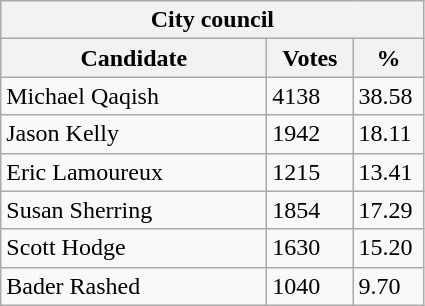<table class="wikitable">
<tr>
<th colspan="3">City council</th>
</tr>
<tr>
<th style="width: 170px">Candidate</th>
<th style="width: 50px">Votes</th>
<th style="width: 40px">%</th>
</tr>
<tr>
<td>Michael Qaqish</td>
<td>4138</td>
<td>38.58</td>
</tr>
<tr>
<td>Jason Kelly</td>
<td>1942</td>
<td>18.11</td>
</tr>
<tr>
<td>Eric Lamoureux</td>
<td>1215</td>
<td>13.41</td>
</tr>
<tr>
<td>Susan Sherring</td>
<td>1854</td>
<td>17.29</td>
</tr>
<tr>
<td>Scott Hodge</td>
<td>1630</td>
<td>15.20</td>
</tr>
<tr>
<td>Bader Rashed</td>
<td>1040</td>
<td>9.70</td>
</tr>
</table>
